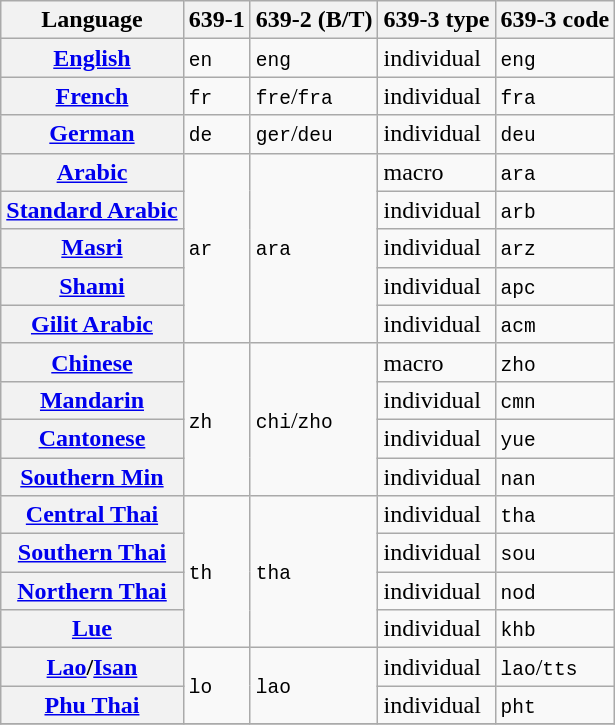<table class=wikitable>
<tr>
<th scope="col">Language</th>
<th scope="col">639-1</th>
<th scope="col">639-2 (B/T)</th>
<th scope="col">639-3 type</th>
<th scope="col">639-3 code</th>
</tr>
<tr>
<th scope="row"><a href='#'>English</a></th>
<td><code>en</code></td>
<td><code>eng</code></td>
<td>individual</td>
<td><code>eng</code></td>
</tr>
<tr>
<th><a href='#'>French</a></th>
<td><code>fr</code></td>
<td><code>fre</code>/<code>fra</code></td>
<td>individual</td>
<td><code>fra</code></td>
</tr>
<tr>
<th scope="row"><a href='#'>German</a></th>
<td><code>de</code></td>
<td><code>ger</code>/<code>deu</code></td>
<td>individual</td>
<td><code>deu</code></td>
</tr>
<tr>
<th scope="row"><a href='#'>Arabic</a></th>
<td rowspan=5><code>ar</code></td>
<td rowspan=5><code>ara</code></td>
<td>macro</td>
<td><code>ara</code></td>
</tr>
<tr>
<th scope="row"><a href='#'>Standard Arabic</a></th>
<td>individual</td>
<td><code>arb</code></td>
</tr>
<tr>
<th scope="row"><a href='#'>Masri</a></th>
<td>individual</td>
<td><code>arz</code></td>
</tr>
<tr>
<th scope="row"><a href='#'>Shami</a></th>
<td>individual</td>
<td><code>apc</code></td>
</tr>
<tr>
<th scope="row"><a href='#'>Gilit Arabic</a></th>
<td>individual</td>
<td><code>acm</code></td>
</tr>
<tr>
<th scope="row"><a href='#'>Chinese</a></th>
<td rowspan=4><code>zh</code></td>
<td rowspan=4><code>chi</code>/<code>zho</code></td>
<td>macro</td>
<td><code>zho</code></td>
</tr>
<tr>
<th scope="row"><a href='#'>Mandarin</a></th>
<td>individual</td>
<td><code>cmn</code></td>
</tr>
<tr>
<th scope="row"><a href='#'>Cantonese</a></th>
<td>individual</td>
<td><code>yue</code></td>
</tr>
<tr>
<th scope="row"><a href='#'>Southern Min</a></th>
<td>individual</td>
<td><code>nan</code></td>
</tr>
<tr>
<th scope="row"><a href='#'>Central Thai</a></th>
<td rowspan=4><code>th</code></td>
<td rowspan=4><code>tha</code></td>
<td>individual</td>
<td><code>tha</code></td>
</tr>
<tr>
<th scope="row"><a href='#'>Southern Thai</a></th>
<td>individual</td>
<td><code>sou</code></td>
</tr>
<tr>
<th scope="row"><a href='#'>Northern Thai</a></th>
<td>individual</td>
<td><code>nod</code></td>
</tr>
<tr>
<th scope="row"><a href='#'>Lue</a></th>
<td>individual</td>
<td><code>khb</code></td>
</tr>
<tr>
<th scope="row"><a href='#'>Lao</a>/<a href='#'>Isan</a></th>
<td rowspan=2><code>lo</code></td>
<td rowspan=2><code>lao</code></td>
<td>individual</td>
<td><code>lao</code>/<code>tts</code></td>
</tr>
<tr>
<th scope="row"><a href='#'>Phu Thai</a></th>
<td>individual</td>
<td><code>pht</code></td>
</tr>
<tr>
</tr>
</table>
